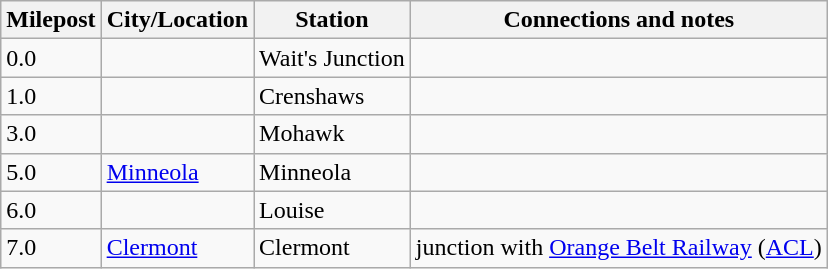<table class="wikitable">
<tr>
<th>Milepost</th>
<th>City/Location</th>
<th>Station</th>
<th>Connections and notes</th>
</tr>
<tr>
<td>0.0</td>
<td></td>
<td>Wait's Junction</td>
<td></td>
</tr>
<tr>
<td>1.0</td>
<td></td>
<td>Crenshaws</td>
<td></td>
</tr>
<tr>
<td>3.0</td>
<td></td>
<td>Mohawk</td>
<td></td>
</tr>
<tr>
<td>5.0</td>
<td><a href='#'>Minneola</a></td>
<td>Minneola</td>
<td></td>
</tr>
<tr>
<td>6.0</td>
<td></td>
<td>Louise</td>
<td></td>
</tr>
<tr>
<td>7.0</td>
<td><a href='#'>Clermont</a></td>
<td>Clermont</td>
<td>junction with <a href='#'>Orange Belt Railway</a> (<a href='#'>ACL</a>)</td>
</tr>
</table>
